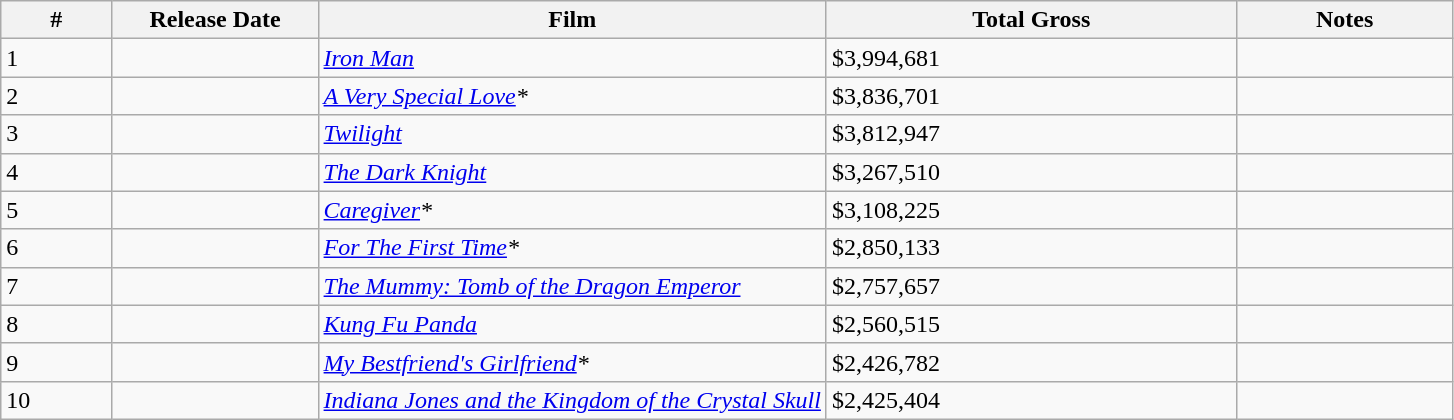<table class="wikitable sortable">
<tr>
<th abbr="Rank">#</th>
<th abbr="Date" style="width:130px">Release Date</th>
<th width="35%">Film</th>
<th abbr="Gross">Total Gross</th>
<th>Notes</th>
</tr>
<tr>
<td>1</td>
<td></td>
<td><em><a href='#'>Iron Man</a></em></td>
<td>$3,994,681</td>
<td></td>
</tr>
<tr>
<td>2</td>
<td></td>
<td><em><a href='#'>A Very Special Love</a>*</em></td>
<td>$3,836,701</td>
<td></td>
</tr>
<tr>
<td>3</td>
<td></td>
<td><em><a href='#'>Twilight</a></em></td>
<td>$3,812,947</td>
<td></td>
</tr>
<tr>
<td>4</td>
<td></td>
<td><em><a href='#'>The Dark Knight</a></em></td>
<td>$3,267,510</td>
<td></td>
</tr>
<tr>
<td>5</td>
<td></td>
<td><em><a href='#'>Caregiver</a>*</em></td>
<td>$3,108,225</td>
<td></td>
</tr>
<tr>
<td>6</td>
<td></td>
<td><em><a href='#'>For The First Time</a>*</em></td>
<td>$2,850,133</td>
<td></td>
</tr>
<tr>
<td>7</td>
<td></td>
<td><em><a href='#'>The Mummy: Tomb of the Dragon Emperor</a></em></td>
<td>$2,757,657</td>
<td></td>
</tr>
<tr>
<td>8</td>
<td></td>
<td><em><a href='#'>Kung Fu Panda</a></em></td>
<td>$2,560,515</td>
<td></td>
</tr>
<tr>
<td>9</td>
<td></td>
<td><em><a href='#'>My Bestfriend's Girlfriend</a>*</em></td>
<td>$2,426,782</td>
<td></td>
</tr>
<tr>
<td>10</td>
<td></td>
<td><em><a href='#'>Indiana Jones and the Kingdom of the Crystal Skull</a></em></td>
<td>$2,425,404</td>
<td></td>
</tr>
</table>
